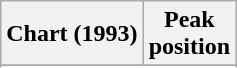<table class="wikitable sortable">
<tr>
<th align="left">Chart (1993)</th>
<th align="center">Peak<br>position</th>
</tr>
<tr>
</tr>
<tr>
</tr>
<tr>
</tr>
</table>
